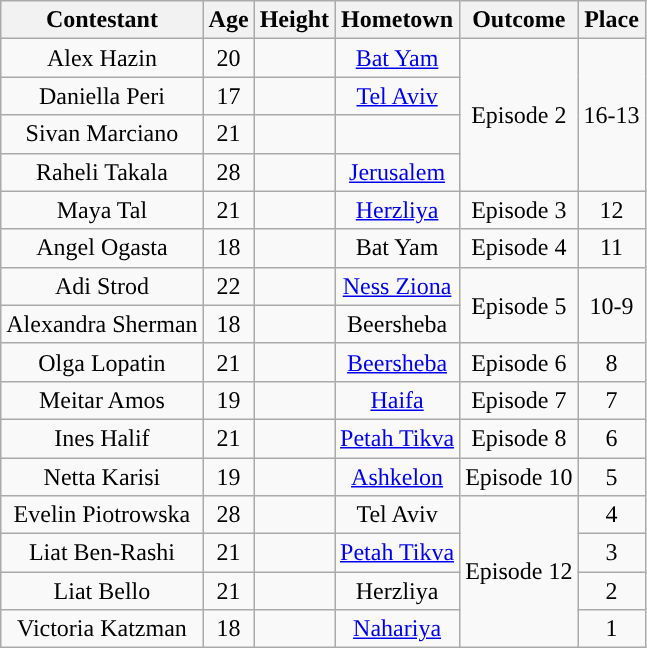<table class="wikitable sortable" style="text-align:center;">
<tr>
<th>Contestant</th>
<th>Age</th>
<th>Height</th>
<th>Hometown</th>
<th>Outcome</th>
<th>Place</th>
</tr>
<tr>
<td>Alex Hazin</td>
<td>20</td>
<td></td>
<td><a href='#'>Bat Yam</a></td>
<td rowspan=4>Episode 2</td>
<td rowspan=4>16-13</td>
</tr>
<tr>
<td>Daniella Peri</td>
<td>17</td>
<td></td>
<td><a href='#'>Tel Aviv</a></td>
</tr>
<tr>
<td>Sivan Marciano</td>
<td>21</td>
<td></td>
<td></td>
</tr>
<tr>
<td>Raheli Takala</td>
<td>28</td>
<td></td>
<td><a href='#'>Jerusalem</a></td>
</tr>
<tr>
<td>Maya Tal</td>
<td>21</td>
<td></td>
<td><a href='#'>Herzliya</a></td>
<td>Episode 3</td>
<td>12</td>
</tr>
<tr>
<td>Angel Ogasta</td>
<td>18</td>
<td></td>
<td>Bat Yam</td>
<td>Episode 4</td>
<td>11</td>
</tr>
<tr>
<td>Adi Strod</td>
<td>22</td>
<td></td>
<td><a href='#'>Ness Ziona</a></td>
<td rowspan=2>Episode 5</td>
<td rowspan=2>10-9</td>
</tr>
<tr>
<td>Alexandra Sherman</td>
<td>18</td>
<td></td>
<td>Beersheba</td>
</tr>
<tr>
<td>Olga Lopatin</td>
<td>21</td>
<td></td>
<td><a href='#'>Beersheba</a></td>
<td>Episode 6</td>
<td>8</td>
</tr>
<tr>
<td>Meitar Amos</td>
<td>19</td>
<td></td>
<td><a href='#'>Haifa</a></td>
<td>Episode 7</td>
<td>7</td>
</tr>
<tr>
<td>Ines Halif</td>
<td>21</td>
<td></td>
<td><a href='#'>Petah Tikva</a></td>
<td>Episode 8</td>
<td>6</td>
</tr>
<tr>
<td>Netta Karisi</td>
<td>19</td>
<td></td>
<td><a href='#'>Ashkelon</a></td>
<td>Episode 10</td>
<td>5</td>
</tr>
<tr>
<td>Evelin Piotrowska</td>
<td>28</td>
<td></td>
<td>Tel Aviv</td>
<td rowspan=4>Episode 12</td>
<td>4</td>
</tr>
<tr>
<td>Liat Ben-Rashi</td>
<td>21</td>
<td></td>
<td><a href='#'>Petah Tikva</a></td>
<td>3</td>
</tr>
<tr>
<td>Liat Bello</td>
<td>21</td>
<td></td>
<td>Herzliya</td>
<td>2</td>
</tr>
<tr>
<td>Victoria Katzman</td>
<td>18</td>
<td></td>
<td><a href='#'>Nahariya</a></td>
<td>1</td>
</tr>
</table>
